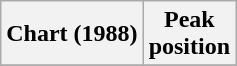<table class="wikitable sortable plainrowheaders" style="text-align:center">
<tr>
<th scope="col">Chart (1988)</th>
<th scope="col">Peak<br>position</th>
</tr>
<tr>
</tr>
</table>
